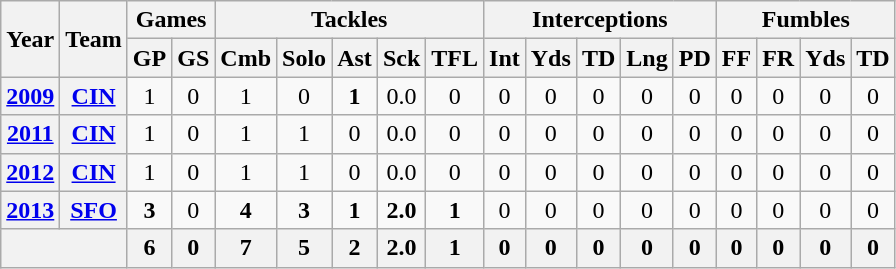<table class="wikitable" style="text-align:center">
<tr>
<th rowspan="2">Year</th>
<th rowspan="2">Team</th>
<th colspan="2">Games</th>
<th colspan="5">Tackles</th>
<th colspan="5">Interceptions</th>
<th colspan="4">Fumbles</th>
</tr>
<tr>
<th>GP</th>
<th>GS</th>
<th>Cmb</th>
<th>Solo</th>
<th>Ast</th>
<th>Sck</th>
<th>TFL</th>
<th>Int</th>
<th>Yds</th>
<th>TD</th>
<th>Lng</th>
<th>PD</th>
<th>FF</th>
<th>FR</th>
<th>Yds</th>
<th>TD</th>
</tr>
<tr>
<th><a href='#'>2009</a></th>
<th><a href='#'>CIN</a></th>
<td>1</td>
<td>0</td>
<td>1</td>
<td>0</td>
<td><strong>1</strong></td>
<td>0.0</td>
<td>0</td>
<td>0</td>
<td>0</td>
<td>0</td>
<td>0</td>
<td>0</td>
<td>0</td>
<td>0</td>
<td>0</td>
<td>0</td>
</tr>
<tr>
<th><a href='#'>2011</a></th>
<th><a href='#'>CIN</a></th>
<td>1</td>
<td>0</td>
<td>1</td>
<td>1</td>
<td>0</td>
<td>0.0</td>
<td>0</td>
<td>0</td>
<td>0</td>
<td>0</td>
<td>0</td>
<td>0</td>
<td>0</td>
<td>0</td>
<td>0</td>
<td>0</td>
</tr>
<tr>
<th><a href='#'>2012</a></th>
<th><a href='#'>CIN</a></th>
<td>1</td>
<td>0</td>
<td>1</td>
<td>1</td>
<td>0</td>
<td>0.0</td>
<td>0</td>
<td>0</td>
<td>0</td>
<td>0</td>
<td>0</td>
<td>0</td>
<td>0</td>
<td>0</td>
<td>0</td>
<td>0</td>
</tr>
<tr>
<th><a href='#'>2013</a></th>
<th><a href='#'>SFO</a></th>
<td><strong>3</strong></td>
<td>0</td>
<td><strong>4</strong></td>
<td><strong>3</strong></td>
<td><strong>1</strong></td>
<td><strong>2.0</strong></td>
<td><strong>1</strong></td>
<td>0</td>
<td>0</td>
<td>0</td>
<td>0</td>
<td>0</td>
<td>0</td>
<td>0</td>
<td>0</td>
<td>0</td>
</tr>
<tr>
<th colspan="2"></th>
<th>6</th>
<th>0</th>
<th>7</th>
<th>5</th>
<th>2</th>
<th>2.0</th>
<th>1</th>
<th>0</th>
<th>0</th>
<th>0</th>
<th>0</th>
<th>0</th>
<th>0</th>
<th>0</th>
<th>0</th>
<th>0</th>
</tr>
</table>
